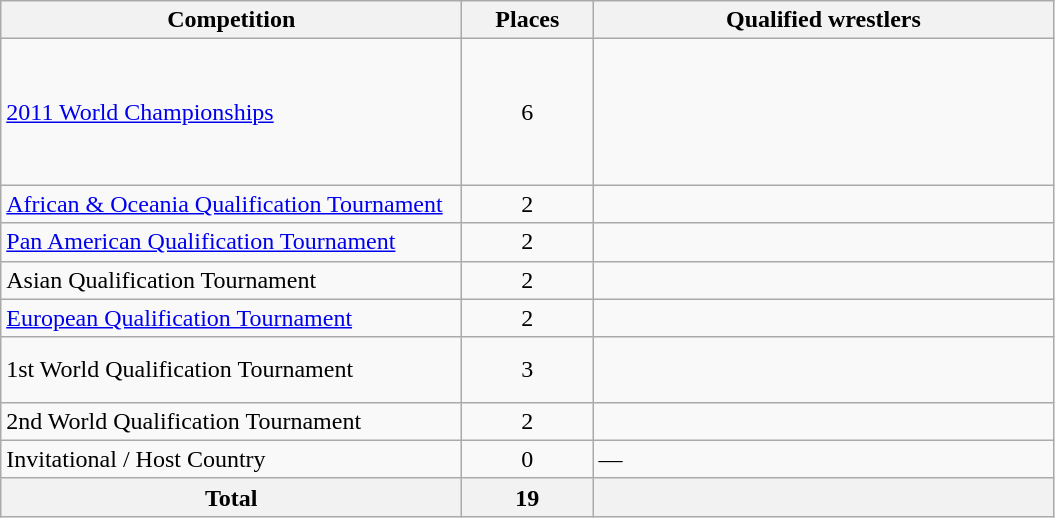<table class = "wikitable">
<tr>
<th width=300>Competition</th>
<th width=80>Places</th>
<th width=300>Qualified wrestlers</th>
</tr>
<tr>
<td><a href='#'>2011 World Championships</a></td>
<td align="center">6</td>
<td><br><br><br><br><br></td>
</tr>
<tr>
<td><a href='#'>African & Oceania Qualification Tournament</a></td>
<td align="center">2</td>
<td><br></td>
</tr>
<tr>
<td><a href='#'>Pan American Qualification Tournament</a></td>
<td align="center">2</td>
<td><br></td>
</tr>
<tr>
<td>Asian Qualification Tournament</td>
<td align="center">2</td>
<td><br></td>
</tr>
<tr>
<td><a href='#'>European Qualification Tournament</a></td>
<td align="center">2</td>
<td><br></td>
</tr>
<tr>
<td>1st World Qualification Tournament</td>
<td align="center">3</td>
<td><br><br></td>
</tr>
<tr>
<td>2nd World Qualification Tournament</td>
<td align="center">2</td>
<td><br></td>
</tr>
<tr>
<td>Invitational / Host Country</td>
<td align="center">0</td>
<td>—</td>
</tr>
<tr>
<th>Total</th>
<th>19</th>
<th></th>
</tr>
</table>
